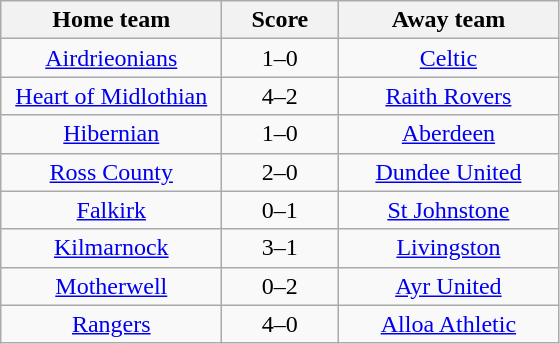<table class="wikitable" style="text-align: center">
<tr>
<th width=140>Home team</th>
<th width=70>Score</th>
<th width=140>Away team</th>
</tr>
<tr>
<td><a href='#'>Airdrieonians</a></td>
<td>1–0</td>
<td><a href='#'>Celtic</a></td>
</tr>
<tr>
<td><a href='#'>Heart of Midlothian</a></td>
<td>4–2</td>
<td><a href='#'>Raith Rovers</a></td>
</tr>
<tr>
<td><a href='#'>Hibernian</a></td>
<td>1–0</td>
<td><a href='#'>Aberdeen</a></td>
</tr>
<tr>
<td><a href='#'>Ross County</a></td>
<td>2–0</td>
<td><a href='#'>Dundee United</a></td>
</tr>
<tr>
<td><a href='#'>Falkirk</a></td>
<td>0–1</td>
<td><a href='#'>St Johnstone</a></td>
</tr>
<tr>
<td><a href='#'>Kilmarnock</a></td>
<td>3–1</td>
<td><a href='#'>Livingston</a></td>
</tr>
<tr>
<td><a href='#'>Motherwell</a></td>
<td>0–2</td>
<td><a href='#'>Ayr United</a></td>
</tr>
<tr>
<td><a href='#'>Rangers</a></td>
<td>4–0</td>
<td><a href='#'>Alloa Athletic</a></td>
</tr>
</table>
